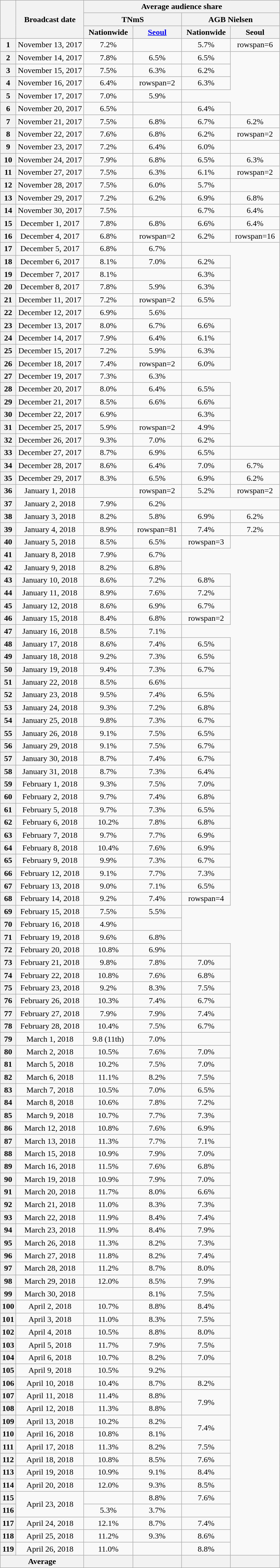<table class="wikitable" style="text-align:center">
<tr>
<th rowspan="3"></th>
<th rowspan="3">Broadcast date</th>
<th colspan="4">Average audience share</th>
</tr>
<tr>
<th colspan="2">TNmS</th>
<th colspan="2">AGB Nielsen</th>
</tr>
<tr>
<th width=90>Nationwide</th>
<th width=90><a href='#'>Seoul</a></th>
<th width=90>Nationwide</th>
<th width=90>Seoul</th>
</tr>
<tr>
<th>1</th>
<td>November 13, 2017</td>
<td>7.2% </td>
<td></td>
<td>5.7% </td>
<td>rowspan=6 </td>
</tr>
<tr>
<th>2</th>
<td>November 14, 2017</td>
<td>7.8% </td>
<td>6.5% </td>
<td>6.5% </td>
</tr>
<tr>
<th>3</th>
<td>November 15, 2017</td>
<td>7.5% </td>
<td>6.3% </td>
<td>6.2% </td>
</tr>
<tr>
<th>4</th>
<td>November 16, 2017</td>
<td>6.4% </td>
<td>rowspan=2 </td>
<td>6.3% </td>
</tr>
<tr>
<th>5</th>
<td>November 17, 2017</td>
<td>7.0% </td>
<td>5.9% </td>
</tr>
<tr>
<th>6</th>
<td>November 20, 2017</td>
<td>6.5% </td>
<td> </td>
<td>6.4% </td>
</tr>
<tr>
<th>7</th>
<td>November 21, 2017</td>
<td>7.5% </td>
<td>6.8% </td>
<td>6.7% </td>
<td>6.2% </td>
</tr>
<tr>
<th>8</th>
<td>November 22, 2017</td>
<td>7.6% </td>
<td>6.8% </td>
<td>6.2% </td>
<td>rowspan=2 </td>
</tr>
<tr>
<th>9</th>
<td>November 23, 2017</td>
<td>7.2% </td>
<td>6.4% </td>
<td>6.0% </td>
</tr>
<tr>
<th>10</th>
<td>November 24, 2017</td>
<td>7.9% </td>
<td>6.8% </td>
<td>6.5% </td>
<td>6.3% </td>
</tr>
<tr>
<th>11</th>
<td>November 27, 2017</td>
<td>7.5% </td>
<td>6.3% </td>
<td>6.1% </td>
<td>rowspan=2 </td>
</tr>
<tr>
<th>12</th>
<td>November 28, 2017</td>
<td>7.5% </td>
<td>6.0% </td>
<td>5.7% </td>
</tr>
<tr>
<th>13</th>
<td>November 29, 2017</td>
<td>7.2% </td>
<td>6.2% </td>
<td>6.9% </td>
<td>6.8% </td>
</tr>
<tr>
<th>14</th>
<td>November 30, 2017</td>
<td>7.5% </td>
<td></td>
<td>6.7% </td>
<td>6.4% </td>
</tr>
<tr>
<th>15</th>
<td>December 1, 2017</td>
<td>7.8% </td>
<td>6.8% </td>
<td>6.6% </td>
<td>6.4% </td>
</tr>
<tr>
<th>16</th>
<td>December 4, 2017</td>
<td>6.8% </td>
<td>rowspan=2 </td>
<td>6.2% </td>
<td>rowspan=16 </td>
</tr>
<tr>
<th>17</th>
<td>December 5, 2017</td>
<td>6.8% </td>
<td>6.7% </td>
</tr>
<tr>
<th>18</th>
<td>December 6, 2017</td>
<td>8.1% </td>
<td>7.0% </td>
<td>6.2% </td>
</tr>
<tr>
<th>19</th>
<td>December 7, 2017</td>
<td>8.1% </td>
<td> </td>
<td>6.3% </td>
</tr>
<tr>
<th>20</th>
<td>December 8, 2017</td>
<td>7.8% </td>
<td>5.9% </td>
<td>6.3% </td>
</tr>
<tr>
<th>21</th>
<td>December 11, 2017</td>
<td>7.2% </td>
<td>rowspan=2 </td>
<td>6.5% </td>
</tr>
<tr>
<th>22</th>
<td>December 12, 2017</td>
<td>6.9% </td>
<td>5.6% </td>
</tr>
<tr>
<th>23</th>
<td>December 13, 2017</td>
<td>8.0% </td>
<td>6.7% </td>
<td>6.6% </td>
</tr>
<tr>
<th>24</th>
<td>December 14, 2017</td>
<td>7.9% </td>
<td>6.4% </td>
<td>6.1% </td>
</tr>
<tr>
<th>25</th>
<td>December 15, 2017</td>
<td>7.2% </td>
<td>5.9% </td>
<td>6.3% </td>
</tr>
<tr>
<th>26</th>
<td>December 18, 2017</td>
<td>7.4% </td>
<td>rowspan=2 </td>
<td>6.0% </td>
</tr>
<tr>
<th>27</th>
<td>December 19, 2017</td>
<td>7.3% </td>
<td>6.3% </td>
</tr>
<tr>
<th>28</th>
<td>December 20, 2017</td>
<td>8.0% </td>
<td>6.4% </td>
<td>6.5% </td>
</tr>
<tr>
<th>29</th>
<td>December 21, 2017</td>
<td>8.5% </td>
<td>6.6% </td>
<td>6.6% </td>
</tr>
<tr>
<th>30</th>
<td>December 22, 2017</td>
<td>6.9% </td>
<td> </td>
<td>6.3% </td>
</tr>
<tr>
<th>31</th>
<td>December 25, 2017</td>
<td>5.9% </td>
<td>rowspan=2 </td>
<td>4.9% </td>
</tr>
<tr>
<th>32</th>
<td>December 26, 2017</td>
<td>9.3% </td>
<td>7.0% </td>
<td>6.2% </td>
</tr>
<tr>
<th>33</th>
<td>December 27, 2017</td>
<td>8.7% </td>
<td>6.9% </td>
<td>6.5% </td>
<td></td>
</tr>
<tr>
<th>34</th>
<td>December 28, 2017</td>
<td>8.6% </td>
<td>6.4% </td>
<td>7.0% </td>
<td>6.7% </td>
</tr>
<tr>
<th>35</th>
<td>December 29, 2017</td>
<td>8.3% </td>
<td>6.5% </td>
<td>6.9% </td>
<td>6.2% </td>
</tr>
<tr>
<th>36</th>
<td>January 1, 2018</td>
<td> </td>
<td>rowspan=2 </td>
<td>5.2% </td>
<td>rowspan=2 </td>
</tr>
<tr>
<th>37</th>
<td>January 2, 2018</td>
<td>7.9% </td>
<td>6.2% </td>
</tr>
<tr>
<th>38</th>
<td>January 3, 2018</td>
<td>8.2% </td>
<td>5.8% </td>
<td>6.9% </td>
<td>6.2% </td>
</tr>
<tr>
<th>39</th>
<td>January 4, 2018</td>
<td>8.9% </td>
<td>rowspan=81 </td>
<td>7.4% </td>
<td>7.2% </td>
</tr>
<tr>
<th>40</th>
<td>January 5, 2018</td>
<td>8.5% </td>
<td>6.5% </td>
<td>rowspan=3 </td>
</tr>
<tr>
<th>41</th>
<td>January 8, 2018</td>
<td>7.9% </td>
<td>6.7% </td>
</tr>
<tr>
<th>42</th>
<td>January 9, 2018</td>
<td>8.2% </td>
<td>6.8% </td>
</tr>
<tr>
<th>43</th>
<td>January 10, 2018</td>
<td>8.6% </td>
<td>7.2% </td>
<td>6.8% </td>
</tr>
<tr>
<th>44</th>
<td>January 11, 2018</td>
<td>8.9% </td>
<td>7.6% </td>
<td>7.2% </td>
</tr>
<tr>
<th>45</th>
<td>January 12, 2018</td>
<td>8.6% </td>
<td>6.9% </td>
<td>6.7% </td>
</tr>
<tr>
<th>46</th>
<td>January 15, 2018</td>
<td>8.4% </td>
<td>6.8% </td>
<td>rowspan=2 </td>
</tr>
<tr>
<th>47</th>
<td>January 16, 2018</td>
<td>8.5% </td>
<td>7.1% </td>
</tr>
<tr>
<th>48</th>
<td>January 17, 2018</td>
<td>8.6% </td>
<td>7.4% </td>
<td>6.5% </td>
</tr>
<tr>
<th>49</th>
<td>January 18, 2018</td>
<td>9.2% </td>
<td>7.3% </td>
<td>6.5% </td>
</tr>
<tr>
<th>50</th>
<td>January 19, 2018</td>
<td>9.4% </td>
<td>7.3% </td>
<td>6.7% </td>
</tr>
<tr>
<th>51</th>
<td>January 22, 2018</td>
<td>8.5% </td>
<td>6.6% </td>
<td></td>
</tr>
<tr>
<th>52</th>
<td>January 23, 2018</td>
<td>9.5% </td>
<td>7.4% </td>
<td>6.5% </td>
</tr>
<tr>
<th>53</th>
<td>January 24, 2018</td>
<td>9.3% </td>
<td>7.2% </td>
<td>6.8% </td>
</tr>
<tr>
<th>54</th>
<td>January 25, 2018</td>
<td>9.8% </td>
<td>7.3% </td>
<td>6.7% </td>
</tr>
<tr>
<th>55</th>
<td>January 26, 2018</td>
<td>9.1% </td>
<td>7.5% </td>
<td>6.5% </td>
</tr>
<tr>
<th>56</th>
<td>January 29, 2018</td>
<td>9.1% </td>
<td>7.5% </td>
<td>6.7% </td>
</tr>
<tr>
<th>57</th>
<td>January 30, 2018</td>
<td>8.7% </td>
<td>7.4% </td>
<td>6.7% </td>
</tr>
<tr>
<th>58</th>
<td>January 31, 2018</td>
<td>8.7% </td>
<td>7.3% </td>
<td>6.4% </td>
</tr>
<tr>
<th>59</th>
<td>February 1, 2018</td>
<td>9.3% </td>
<td>7.5% </td>
<td>7.0% </td>
</tr>
<tr>
<th>60</th>
<td>February 2, 2018</td>
<td>9.7% </td>
<td>7.4% </td>
<td>6.8% </td>
</tr>
<tr>
<th>61</th>
<td>February 5, 2018</td>
<td>9.7% </td>
<td>7.3% </td>
<td>6.5% </td>
</tr>
<tr>
<th>62</th>
<td>February 6, 2018</td>
<td>10.2% </td>
<td>7.8% </td>
<td>6.8% </td>
</tr>
<tr>
<th>63</th>
<td>February 7, 2018</td>
<td>9.7% </td>
<td>7.7% </td>
<td>6.9% </td>
</tr>
<tr>
<th>64</th>
<td>February 8, 2018</td>
<td>10.4% </td>
<td>7.6% </td>
<td>6.9% </td>
</tr>
<tr>
<th>65</th>
<td>February 9, 2018</td>
<td>9.9% </td>
<td>7.3% </td>
<td>6.7% </td>
</tr>
<tr>
<th>66</th>
<td>February 12, 2018</td>
<td>9.1% </td>
<td>7.7% </td>
<td>7.3% </td>
</tr>
<tr>
<th>67</th>
<td>February 13, 2018</td>
<td>9.0% </td>
<td>7.1% </td>
<td>6.5% </td>
</tr>
<tr>
<th>68</th>
<td>February 14, 2018</td>
<td>9.2% </td>
<td>7.4% </td>
<td>rowspan=4 </td>
</tr>
<tr>
<th>69</th>
<td>February 15, 2018</td>
<td>7.5% </td>
<td>5.5% </td>
</tr>
<tr>
<th>70</th>
<td>February 16, 2018</td>
<td>4.9% </td>
<td> </td>
</tr>
<tr>
<th>71</th>
<td>February 19, 2018</td>
<td>9.6% </td>
<td>6.8% </td>
</tr>
<tr>
<th>72</th>
<td>February 20, 2018</td>
<td>10.8% </td>
<td>6.9% </td>
<td> </td>
</tr>
<tr>
<th>73</th>
<td>February 21, 2018</td>
<td>9.8% </td>
<td>7.8% </td>
<td>7.0% </td>
</tr>
<tr>
<th>74</th>
<td>February 22, 2018</td>
<td>10.8% </td>
<td>7.6% </td>
<td>6.8% </td>
</tr>
<tr>
<th>75</th>
<td>February 23, 2018</td>
<td>9.2% </td>
<td>8.3% </td>
<td>7.5% </td>
</tr>
<tr>
<th>76</th>
<td>February 26, 2018</td>
<td>10.3% </td>
<td>7.4% </td>
<td>6.7% </td>
</tr>
<tr>
<th>77</th>
<td>February 27, 2018</td>
<td>7.9% </td>
<td>7.9% </td>
<td>7.4% </td>
</tr>
<tr>
<th>78</th>
<td>February 28, 2018</td>
<td>10.4% </td>
<td>7.5% </td>
<td>6.7% </td>
</tr>
<tr>
<th>79</th>
<td>March 1, 2018</td>
<td>9.8 (11th)</td>
<td>7.0% </td>
<td></td>
</tr>
<tr>
<th>80</th>
<td>March 2, 2018</td>
<td>10.5% </td>
<td>7.6% </td>
<td>7.0% </td>
</tr>
<tr>
<th>81</th>
<td>March 5, 2018</td>
<td>10.2% </td>
<td>7.5% </td>
<td>7.0% </td>
</tr>
<tr>
<th>82</th>
<td>March 6, 2018</td>
<td>11.1% </td>
<td>8.2% </td>
<td>7.5% </td>
</tr>
<tr>
<th>83</th>
<td>March 7, 2018</td>
<td>10.5% </td>
<td>7.0% </td>
<td>6.5% </td>
</tr>
<tr>
<th>84</th>
<td>March 8, 2018</td>
<td>10.6% </td>
<td>7.8% </td>
<td>7.2% </td>
</tr>
<tr>
<th>85</th>
<td>March 9, 2018</td>
<td>10.7% </td>
<td>7.7% </td>
<td>7.3% </td>
</tr>
<tr>
<th>86</th>
<td>March 12, 2018</td>
<td>10.8% </td>
<td>7.6% </td>
<td>6.9% </td>
</tr>
<tr>
<th>87</th>
<td>March 13, 2018</td>
<td>11.3% </td>
<td>7.7% </td>
<td>7.1% </td>
</tr>
<tr>
<th>88</th>
<td>March 15, 2018 </td>
<td>10.9% </td>
<td>7.9% </td>
<td>7.0% </td>
</tr>
<tr>
<th>89</th>
<td>March 16, 2018</td>
<td>11.5% </td>
<td>7.6% </td>
<td>6.8% </td>
</tr>
<tr>
<th>90</th>
<td>March 19, 2018</td>
<td>10.9% </td>
<td>7.9% </td>
<td>7.0% </td>
</tr>
<tr>
<th>91</th>
<td>March 20, 2018</td>
<td>11.7% </td>
<td>8.0% </td>
<td>6.6% </td>
</tr>
<tr>
<th>92</th>
<td>March 21, 2018</td>
<td>11.0% </td>
<td>8.3% </td>
<td>7.3% </td>
</tr>
<tr>
<th>93</th>
<td>March 22, 2018</td>
<td>11.9% </td>
<td>8.4% </td>
<td>7.4% </td>
</tr>
<tr>
<th>94</th>
<td>March 23, 2018</td>
<td>11.9% </td>
<td>8.4% </td>
<td>7.9% </td>
</tr>
<tr>
<th>95</th>
<td>March 26, 2018</td>
<td>11.3% </td>
<td>8.2% </td>
<td>7.3% </td>
</tr>
<tr>
<th>96</th>
<td>March 27, 2018</td>
<td>11.8% </td>
<td>8.2% </td>
<td>7.4% </td>
</tr>
<tr>
<th>97</th>
<td>March 28, 2018</td>
<td>11.2% </td>
<td>8.7% </td>
<td>8.0% </td>
</tr>
<tr>
<th>98</th>
<td>March 29, 2018</td>
<td>12.0% </td>
<td>8.5% </td>
<td>7.9% </td>
</tr>
<tr>
<th>99</th>
<td>March 30, 2018</td>
<td> </td>
<td>8.1% </td>
<td>7.5% </td>
</tr>
<tr>
<th>100</th>
<td>April 2, 2018</td>
<td>10.7% </td>
<td>8.8% </td>
<td>8.4% </td>
</tr>
<tr>
<th>101</th>
<td>April 3, 2018</td>
<td>11.0% </td>
<td>8.3% </td>
<td>7.5% </td>
</tr>
<tr>
<th>102</th>
<td>April 4, 2018</td>
<td>10.5% </td>
<td>8.8% </td>
<td>8.0% </td>
</tr>
<tr>
<th>103</th>
<td>April 5, 2018</td>
<td>11.7% </td>
<td>7.9% </td>
<td>7.5% </td>
</tr>
<tr>
<th>104</th>
<td>April 6, 2018</td>
<td>10.7% </td>
<td>8.2% </td>
<td>7.0% </td>
</tr>
<tr>
<th>105</th>
<td>April 9, 2018</td>
<td>10.5% </td>
<td>9.2% </td>
<td> </td>
</tr>
<tr>
<th>106</th>
<td>April 10, 2018</td>
<td>10.4% </td>
<td>8.7% </td>
<td>8.2% </td>
</tr>
<tr>
<th>107</th>
<td>April 11, 2018</td>
<td>11.4% </td>
<td>8.8% </td>
<td rowspan="2">7.9% </td>
</tr>
<tr>
<th>108</th>
<td>April 12, 2018</td>
<td>11.3% </td>
<td>8.8% </td>
</tr>
<tr>
<th>109</th>
<td>April 13, 2018</td>
<td>10.2% </td>
<td>8.2% </td>
<td rowspan="2">7.4% </td>
</tr>
<tr>
<th>110</th>
<td>April 16, 2018</td>
<td>10.8% </td>
<td>8.1% </td>
</tr>
<tr>
<th>111</th>
<td>April 17, 2018</td>
<td>11.3% </td>
<td>8.2% </td>
<td>7.5% </td>
</tr>
<tr>
<th>112</th>
<td>April 18, 2018</td>
<td>10.8% </td>
<td>8.5% </td>
<td>7.6% </td>
</tr>
<tr>
<th>113</th>
<td>April 19, 2018</td>
<td>10.9% </td>
<td>9.1% </td>
<td>8.4% </td>
</tr>
<tr>
<th>114</th>
<td>April 20, 2018</td>
<td>12.0% </td>
<td>9.3% </td>
<td>8.5% </td>
</tr>
<tr>
<th>115</th>
<td rowspan=2>April 23, 2018 </td>
<td> </td>
<td>8.8% </td>
<td>7.6% </td>
</tr>
<tr>
<th>116</th>
<td>5.3% </td>
<td>3.7% </td>
<td></td>
</tr>
<tr>
<th>117</th>
<td>April 24, 2018</td>
<td>12.1% </td>
<td>8.7% </td>
<td>7.4% </td>
</tr>
<tr>
<th>118</th>
<td>April 25, 2018</td>
<td>11.2% </td>
<td>9.3% </td>
<td>8.6% </td>
</tr>
<tr>
<th>119</th>
<td>April 26, 2018 </td>
<td>11.0% </td>
<td> </td>
<td>8.8% </td>
</tr>
<tr>
<th colspan="2">Average</th>
<th></th>
<th></th>
<th></th>
<th></th>
</tr>
</table>
